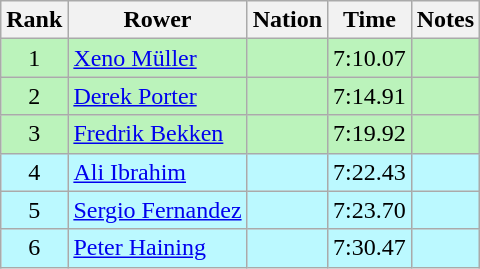<table class="wikitable sortable" style="text-align:center">
<tr>
<th>Rank</th>
<th>Rower</th>
<th>Nation</th>
<th>Time</th>
<th>Notes</th>
</tr>
<tr bgcolor=bbf3bb>
<td>1</td>
<td align=left><a href='#'>Xeno Müller</a></td>
<td align=left></td>
<td>7:10.07</td>
<td></td>
</tr>
<tr bgcolor=bbf3bb>
<td>2</td>
<td align=left><a href='#'>Derek Porter</a></td>
<td align=left></td>
<td>7:14.91</td>
<td></td>
</tr>
<tr bgcolor=bbf3bb>
<td>3</td>
<td align=left><a href='#'>Fredrik Bekken</a></td>
<td align=left></td>
<td>7:19.92</td>
<td></td>
</tr>
<tr bgcolor=bbf9ff>
<td>4</td>
<td align=left><a href='#'>Ali Ibrahim</a></td>
<td align=left></td>
<td>7:22.43</td>
<td></td>
</tr>
<tr bgcolor=bbf9ff>
<td>5</td>
<td align=left><a href='#'>Sergio Fernandez</a></td>
<td align=left></td>
<td>7:23.70</td>
<td></td>
</tr>
<tr bgcolor=bbf9ff>
<td>6</td>
<td align=left><a href='#'>Peter Haining</a></td>
<td align=left></td>
<td>7:30.47</td>
<td></td>
</tr>
</table>
